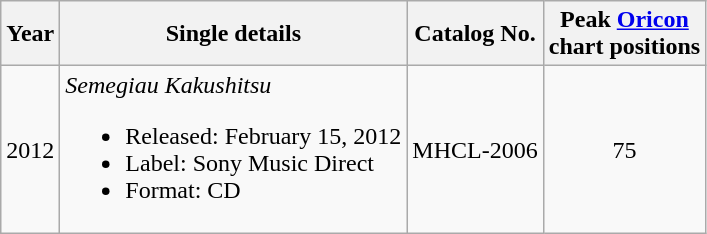<table class="wikitable">
<tr>
<th>Year</th>
<th>Single details</th>
<th>Catalog No.</th>
<th>Peak <a href='#'>Oricon</a><br> chart positions</th>
</tr>
<tr>
<td>2012</td>
<td align="left"><em>Semegiau Kakushitsu</em><br><ul><li>Released: February 15, 2012</li><li>Label: Sony Music Direct</li><li>Format: CD</li></ul></td>
<td>MHCL-2006</td>
<td align="center">75</td>
</tr>
</table>
